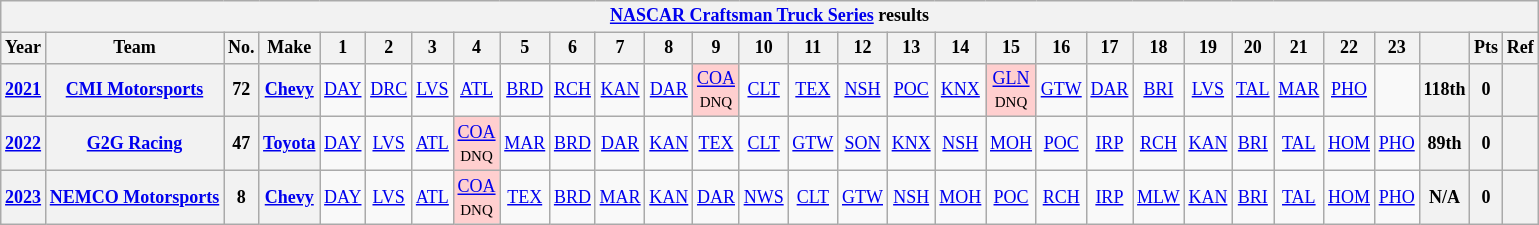<table class="wikitable" style="text-align:center; font-size:75%">
<tr>
<th colspan=42><a href='#'>NASCAR Craftsman Truck Series</a> results</th>
</tr>
<tr>
<th>Year</th>
<th>Team</th>
<th>No.</th>
<th>Make</th>
<th>1</th>
<th>2</th>
<th>3</th>
<th>4</th>
<th>5</th>
<th>6</th>
<th>7</th>
<th>8</th>
<th>9</th>
<th>10</th>
<th>11</th>
<th>12</th>
<th>13</th>
<th>14</th>
<th>15</th>
<th>16</th>
<th>17</th>
<th>18</th>
<th>19</th>
<th>20</th>
<th>21</th>
<th>22</th>
<th>23</th>
<th></th>
<th>Pts</th>
<th>Ref</th>
</tr>
<tr>
<th><a href='#'>2021</a></th>
<th><a href='#'>CMI Motorsports</a></th>
<th>72</th>
<th><a href='#'>Chevy</a></th>
<td><a href='#'>DAY</a></td>
<td><a href='#'>DRC</a></td>
<td><a href='#'>LVS</a></td>
<td><a href='#'>ATL</a></td>
<td><a href='#'>BRD</a></td>
<td><a href='#'>RCH</a></td>
<td><a href='#'>KAN</a></td>
<td><a href='#'>DAR</a></td>
<td style="background:#FFCFCF;"><a href='#'>COA</a><br><small>DNQ</small></td>
<td><a href='#'>CLT</a></td>
<td><a href='#'>TEX</a></td>
<td><a href='#'>NSH</a></td>
<td><a href='#'>POC</a></td>
<td><a href='#'>KNX</a></td>
<td style="background:#FFCFCF;"><a href='#'>GLN</a><br><small>DNQ</small></td>
<td><a href='#'>GTW</a></td>
<td><a href='#'>DAR</a></td>
<td><a href='#'>BRI</a></td>
<td><a href='#'>LVS</a></td>
<td><a href='#'>TAL</a></td>
<td><a href='#'>MAR</a></td>
<td><a href='#'>PHO</a></td>
<td></td>
<th>118th</th>
<th>0</th>
<th></th>
</tr>
<tr>
<th><a href='#'>2022</a></th>
<th><a href='#'>G2G Racing</a></th>
<th>47</th>
<th><a href='#'>Toyota</a></th>
<td><a href='#'>DAY</a></td>
<td><a href='#'>LVS</a></td>
<td><a href='#'>ATL</a></td>
<td style="background:#FFCFCF;"><a href='#'>COA</a><br><small>DNQ</small></td>
<td><a href='#'>MAR</a></td>
<td><a href='#'>BRD</a></td>
<td><a href='#'>DAR</a></td>
<td><a href='#'>KAN</a></td>
<td><a href='#'>TEX</a></td>
<td><a href='#'>CLT</a></td>
<td><a href='#'>GTW</a></td>
<td><a href='#'>SON</a></td>
<td><a href='#'>KNX</a></td>
<td><a href='#'>NSH</a></td>
<td><a href='#'>MOH</a></td>
<td><a href='#'>POC</a></td>
<td><a href='#'>IRP</a></td>
<td><a href='#'>RCH</a></td>
<td><a href='#'>KAN</a></td>
<td><a href='#'>BRI</a></td>
<td><a href='#'>TAL</a></td>
<td><a href='#'>HOM</a></td>
<td><a href='#'>PHO</a></td>
<th>89th</th>
<th>0</th>
<th></th>
</tr>
<tr>
<th><a href='#'>2023</a></th>
<th><a href='#'>NEMCO Motorsports</a></th>
<th>8</th>
<th><a href='#'>Chevy</a></th>
<td><a href='#'>DAY</a></td>
<td><a href='#'>LVS</a></td>
<td><a href='#'>ATL</a></td>
<td style="background:#FFCFCF;"><a href='#'>COA</a><br><small>DNQ</small></td>
<td><a href='#'>TEX</a></td>
<td><a href='#'>BRD</a></td>
<td><a href='#'>MAR</a></td>
<td><a href='#'>KAN</a></td>
<td><a href='#'>DAR</a></td>
<td><a href='#'>NWS</a></td>
<td><a href='#'>CLT</a></td>
<td><a href='#'>GTW</a></td>
<td><a href='#'>NSH</a></td>
<td><a href='#'>MOH</a></td>
<td><a href='#'>POC</a></td>
<td><a href='#'>RCH</a></td>
<td><a href='#'>IRP</a></td>
<td><a href='#'>MLW</a></td>
<td><a href='#'>KAN</a></td>
<td><a href='#'>BRI</a></td>
<td><a href='#'>TAL</a></td>
<td><a href='#'>HOM</a></td>
<td><a href='#'>PHO</a></td>
<th>N/A</th>
<th>0</th>
<th></th>
</tr>
</table>
